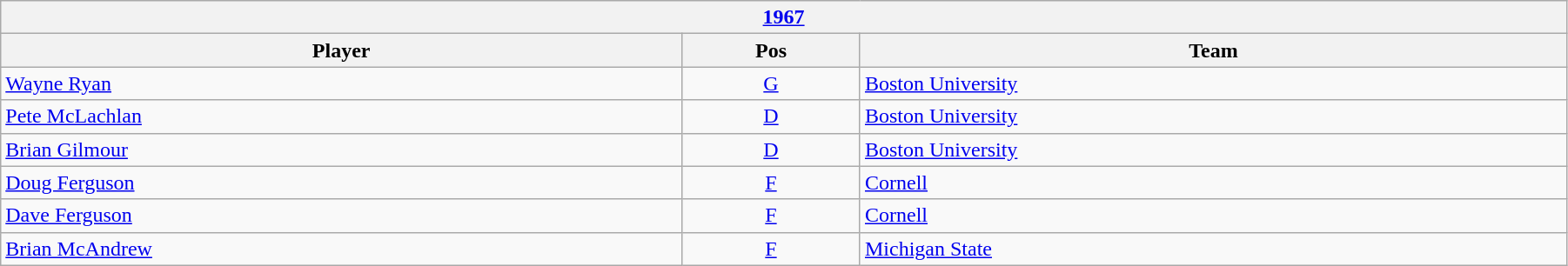<table class="wikitable" width=95%>
<tr>
<th colspan=3><a href='#'>1967</a></th>
</tr>
<tr>
<th>Player</th>
<th>Pos</th>
<th>Team</th>
</tr>
<tr>
<td><a href='#'>Wayne Ryan</a></td>
<td style="text-align:center;"><a href='#'>G</a></td>
<td><a href='#'>Boston University</a></td>
</tr>
<tr>
<td><a href='#'>Pete McLachlan</a></td>
<td style="text-align:center;"><a href='#'>D</a></td>
<td><a href='#'>Boston University</a></td>
</tr>
<tr>
<td><a href='#'>Brian Gilmour</a></td>
<td style="text-align:center;"><a href='#'>D</a></td>
<td><a href='#'>Boston University</a></td>
</tr>
<tr>
<td><a href='#'>Doug Ferguson</a></td>
<td style="text-align:center;"><a href='#'>F</a></td>
<td><a href='#'>Cornell</a></td>
</tr>
<tr>
<td><a href='#'>Dave Ferguson</a></td>
<td style="text-align:center;"><a href='#'>F</a></td>
<td><a href='#'>Cornell</a></td>
</tr>
<tr>
<td><a href='#'>Brian McAndrew</a></td>
<td style="text-align:center;"><a href='#'>F</a></td>
<td><a href='#'>Michigan State</a></td>
</tr>
</table>
